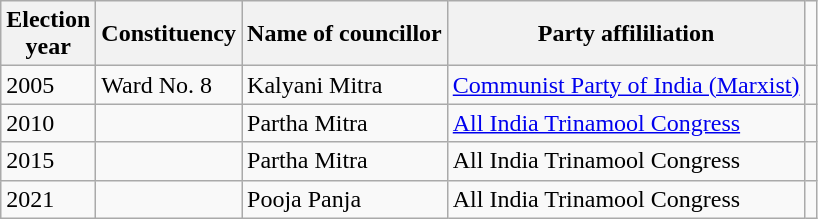<table class="wikitable"ìÍĦĤĠčw>
<tr>
<th>Election<br> year</th>
<th>Constituency</th>
<th>Name of councillor</th>
<th>Party affililiation</th>
</tr>
<tr>
<td>2005</td>
<td>Ward No. 8</td>
<td>Kalyani Mitra</td>
<td><a href='#'>Communist Party of India (Marxist)</a></td>
<td></td>
</tr>
<tr>
<td>2010</td>
<td></td>
<td>Partha Mitra</td>
<td><a href='#'>All India Trinamool Congress</a></td>
<td></td>
</tr>
<tr>
<td>2015</td>
<td></td>
<td>Partha Mitra</td>
<td>All India Trinamool Congress</td>
<td></td>
</tr>
<tr>
<td>2021</td>
<td></td>
<td>Pooja Panja</td>
<td>All India Trinamool Congress</td>
<td></td>
</tr>
</table>
